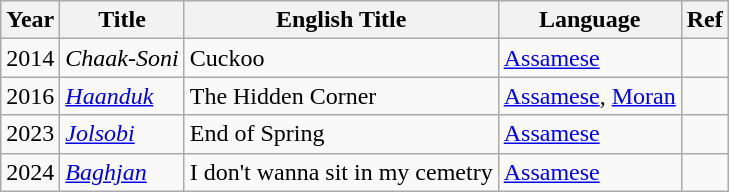<table class="wikitable">
<tr>
<th>Year</th>
<th>Title</th>
<th>English Title</th>
<th>Language</th>
<th>Ref</th>
</tr>
<tr>
<td>2014</td>
<td><em>Chaak-Soni</em></td>
<td>Cuckoo</td>
<td><a href='#'>Assamese</a></td>
<td></td>
</tr>
<tr>
<td>2016</td>
<td><em><a href='#'>Haanduk</a></em></td>
<td>The Hidden Corner</td>
<td><a href='#'>Assamese</a>, <a href='#'>Moran</a></td>
<td></td>
</tr>
<tr>
<td>2023</td>
<td><em><a href='#'>Jolsobi</a></em></td>
<td>End of Spring</td>
<td><a href='#'>Assamese</a></td>
<td></td>
</tr>
<tr>
<td>2024</td>
<td><a href='#'><em>Baghjan</em></a></td>
<td>I don't wanna sit in my cemetry</td>
<td><a href='#'>Assamese</a></td>
<td></td>
</tr>
</table>
